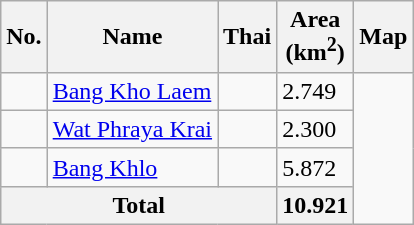<table class="wikitable sortable">
<tr>
<th>No.</th>
<th>Name</th>
<th>Thai</th>
<th>Area<br>(km<sup>2</sup>)</th>
<th>Map</th>
</tr>
<tr>
<td></td>
<td><a href='#'>Bang Kho Laem</a></td>
<td></td>
<td><div>2.749</div></td>
<td rowspan=4></td>
</tr>
<tr>
<td></td>
<td><a href='#'>Wat Phraya Krai</a></td>
<td></td>
<td><div>2.300</div></td>
</tr>
<tr>
<td></td>
<td><a href='#'>Bang Khlo</a></td>
<td></td>
<td><div>5.872</div></td>
</tr>
<tr>
<th colspan=3>Total</th>
<th><div>10.921</div></th>
</tr>
</table>
